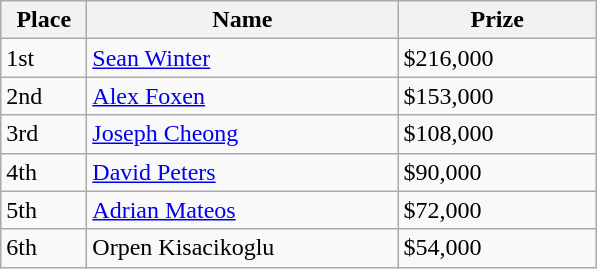<table class="wikitable">
<tr>
<th width="50">Place</th>
<th width="200">Name</th>
<th width="125">Prize</th>
</tr>
<tr>
<td>1st</td>
<td> <a href='#'>Sean Winter</a></td>
<td>$216,000</td>
</tr>
<tr>
<td>2nd</td>
<td> <a href='#'>Alex Foxen</a></td>
<td>$153,000</td>
</tr>
<tr>
<td>3rd</td>
<td> <a href='#'>Joseph Cheong</a></td>
<td>$108,000</td>
</tr>
<tr>
<td>4th</td>
<td> <a href='#'>David Peters</a></td>
<td>$90,000</td>
</tr>
<tr>
<td>5th</td>
<td> <a href='#'>Adrian Mateos</a></td>
<td>$72,000</td>
</tr>
<tr>
<td>6th</td>
<td> Orpen Kisacikoglu</td>
<td>$54,000</td>
</tr>
</table>
